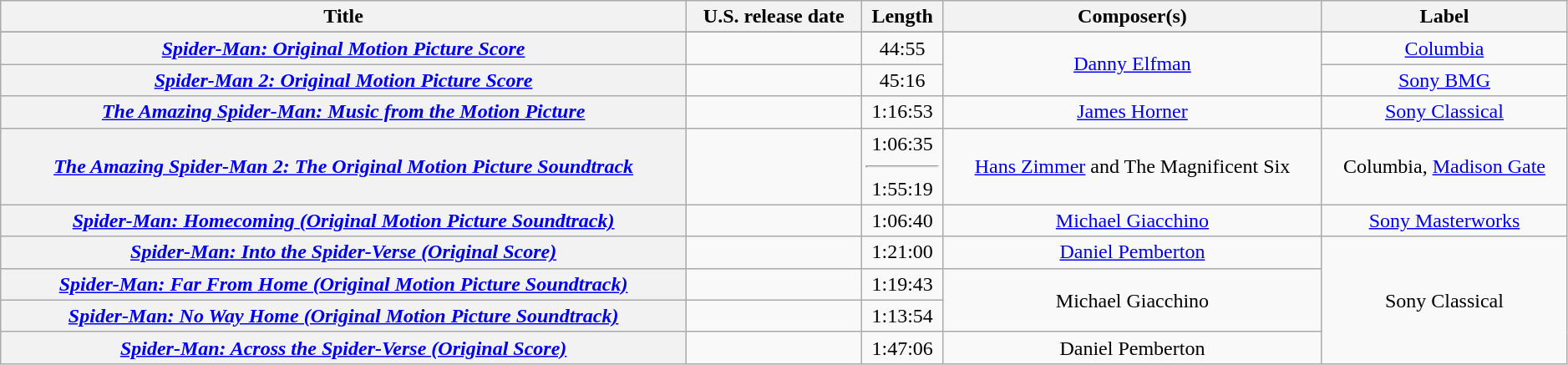<table class="wikitable plainrowheaders" style="text-align: center; width: 99%;">
<tr>
<th scope="col">Title</th>
<th scope="col">U.S. release date</th>
<th scope="col">Length</th>
<th scope="col">Composer(s)</th>
<th scope="col">Label</th>
</tr>
<tr>
</tr>
<tr>
<th scope="row"><em><a href='#'>Spider-Man: Original Motion Picture Score</a></em></th>
<td></td>
<td>44:55</td>
<td rowspan="2"><a href='#'>Danny Elfman</a></td>
<td style="text-align: center;"><a href='#'>Columbia</a></td>
</tr>
<tr>
<th scope="row"><em><a href='#'>Spider-Man 2: Original Motion Picture Score</a></em></th>
<td></td>
<td>45:16</td>
<td style="text-align: center;"><a href='#'>Sony BMG</a></td>
</tr>
<tr>
<th scope="row"><em><a href='#'>The Amazing Spider-Man: Music from the Motion Picture</a></em></th>
<td></td>
<td>1:16:53</td>
<td><a href='#'>James Horner</a></td>
<td style="text-align: center;"><a href='#'>Sony Classical</a></td>
</tr>
<tr>
<th scope="row"><em><a href='#'>The Amazing Spider-Man 2: The Original Motion Picture Soundtrack</a></em></th>
<td></td>
<td>1:06:35 <hr>1:55:19 </td>
<td><a href='#'>Hans Zimmer</a> and The Magnificent Six</td>
<td style="text-align: center;">Columbia, <a href='#'>Madison Gate</a></td>
</tr>
<tr>
<th scope="row"><em><a href='#'>Spider-Man: Homecoming (Original Motion Picture Soundtrack)</a></em></th>
<td></td>
<td>1:06:40</td>
<td><a href='#'>Michael Giacchino</a></td>
<td style="text-align: center;"><a href='#'>Sony Masterworks</a></td>
</tr>
<tr>
<th scope="row"><em><a href='#'>Spider-Man: Into the Spider-Verse (Original Score)</a></em></th>
<td></td>
<td>1:21:00</td>
<td><a href='#'>Daniel Pemberton</a></td>
<td rowspan="4" style="text-align: center;">Sony Classical</td>
</tr>
<tr>
<th scope="row"><em><a href='#'>Spider-Man: Far From Home (Original Motion Picture Soundtrack)</a></em></th>
<td></td>
<td>1:19:43</td>
<td rowspan="2">Michael Giacchino</td>
</tr>
<tr>
<th scope="row"><em><a href='#'>Spider-Man: No Way Home (Original Motion Picture Soundtrack)</a></em></th>
<td></td>
<td>1:13:54</td>
</tr>
<tr>
<th scope="row"><em><a href='#'>Spider-Man: Across the Spider-Verse (Original Score)</a></em></th>
<td></td>
<td>1:47:06</td>
<td>Daniel Pemberton</td>
</tr>
</table>
